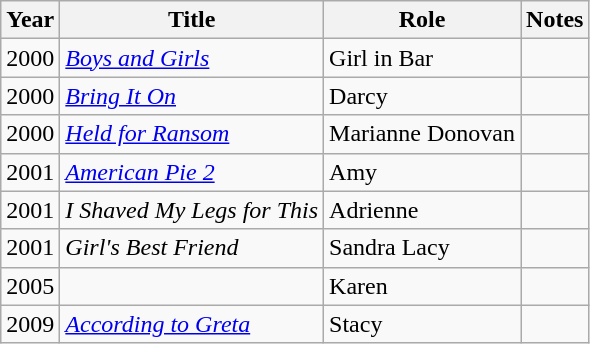<table class="wikitable sortable">
<tr>
<th>Year</th>
<th>Title</th>
<th>Role</th>
<th class="unsortable">Notes</th>
</tr>
<tr>
<td>2000</td>
<td><em><a href='#'>Boys and Girls</a></em></td>
<td>Girl in Bar</td>
<td></td>
</tr>
<tr>
<td>2000</td>
<td><em><a href='#'>Bring It On</a></em></td>
<td>Darcy</td>
<td></td>
</tr>
<tr>
<td>2000</td>
<td><em><a href='#'>Held for Ransom</a></em></td>
<td>Marianne Donovan</td>
<td></td>
</tr>
<tr>
<td>2001</td>
<td><em><a href='#'>American Pie 2</a></em></td>
<td>Amy</td>
<td></td>
</tr>
<tr>
<td>2001</td>
<td><em>I Shaved My Legs for This</em></td>
<td>Adrienne</td>
<td></td>
</tr>
<tr>
<td>2001</td>
<td><em>Girl's Best Friend</em></td>
<td>Sandra Lacy</td>
<td></td>
</tr>
<tr>
<td>2005</td>
<td><em></em></td>
<td>Karen</td>
<td></td>
</tr>
<tr>
<td>2009</td>
<td><em><a href='#'>According to Greta</a></em></td>
<td>Stacy</td>
<td></td>
</tr>
</table>
